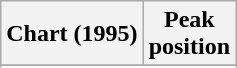<table class="wikitable sortable plainrowheaders">
<tr>
<th>Chart (1995)</th>
<th>Peak<br>position</th>
</tr>
<tr>
</tr>
<tr>
</tr>
</table>
